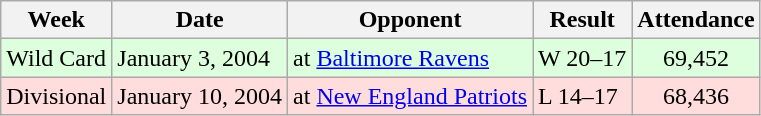<table class="wikitable">
<tr>
<th>Week</th>
<th>Date</th>
<th>Opponent</th>
<th>Result</th>
<th>Attendance</th>
</tr>
<tr style="background:#dfd;">
<td>Wild Card</td>
<td>January 3, 2004</td>
<td>at <a href='#'>Baltimore Ravens</a></td>
<td>W 20–17</td>
<td style="text-align:center">69,452</td>
</tr>
<tr style="background:#fdd;">
<td>Divisional</td>
<td>January 10, 2004</td>
<td>at <a href='#'>New England Patriots</a></td>
<td>L 14–17</td>
<td style="text-align:center">68,436</td>
</tr>
</table>
